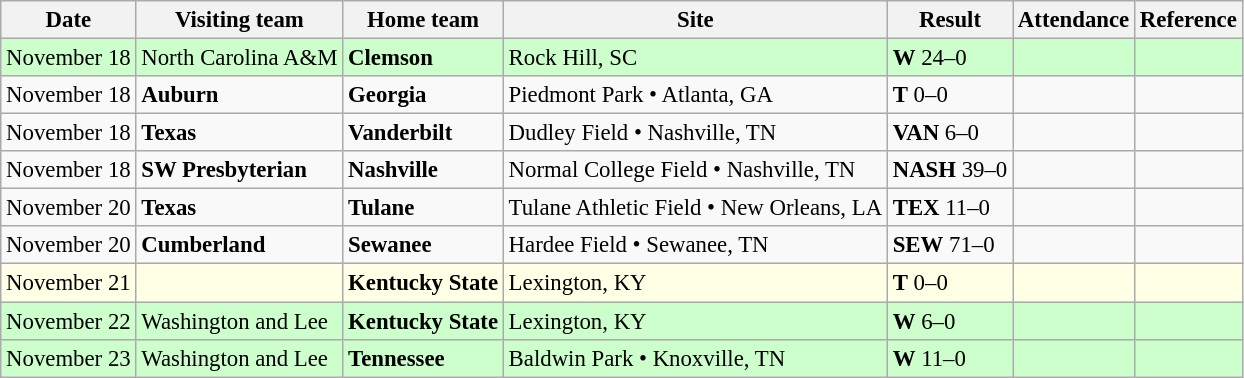<table class="wikitable" style="font-size:95%;">
<tr>
<th>Date</th>
<th>Visiting team</th>
<th>Home team</th>
<th>Site</th>
<th>Result</th>
<th>Attendance</th>
<th class="unsortable">Reference</th>
</tr>
<tr bgcolor=ccffcc>
<td>November 18</td>
<td>North Carolina A&M</td>
<td><strong>Clemson</strong></td>
<td>Rock Hill, SC</td>
<td><strong>W</strong> 24–0</td>
<td></td>
<td></td>
</tr>
<tr bgcolor=>
<td>November 18</td>
<td><strong>Auburn</strong></td>
<td><strong>Georgia</strong></td>
<td>Piedmont Park • Atlanta, GA</td>
<td><strong>T</strong> 0–0</td>
<td></td>
<td></td>
</tr>
<tr bgcolor=>
<td>November 18</td>
<td><strong>Texas</strong></td>
<td><strong>Vanderbilt</strong></td>
<td>Dudley Field • Nashville, TN</td>
<td><strong>VAN</strong> 6–0</td>
<td></td>
<td></td>
</tr>
<tr bgcolor=>
<td>November 18</td>
<td><strong>SW Presbyterian</strong></td>
<td><strong>Nashville</strong></td>
<td>Normal College Field • Nashville, TN</td>
<td><strong>NASH</strong> 39–0</td>
<td></td>
<td></td>
</tr>
<tr bgcolor=>
<td>November 20</td>
<td><strong>Texas</strong></td>
<td><strong>Tulane</strong></td>
<td>Tulane Athletic Field • New Orleans, LA</td>
<td><strong>TEX</strong> 11–0</td>
<td></td>
<td></td>
</tr>
<tr bgcolor=>
<td>November 20</td>
<td><strong>Cumberland</strong></td>
<td><strong>Sewanee</strong></td>
<td>Hardee Field • Sewanee, TN</td>
<td><strong>SEW</strong> 71–0</td>
<td></td>
<td></td>
</tr>
<tr bgcolor=ffffe6>
<td>November 21</td>
<td></td>
<td><strong>Kentucky State</strong></td>
<td>Lexington, KY</td>
<td><strong>T</strong> 0–0</td>
<td></td>
<td></td>
</tr>
<tr bgcolor=ccffcc>
<td>November 22</td>
<td>Washington and Lee</td>
<td><strong>Kentucky State</strong></td>
<td>Lexington, KY</td>
<td><strong>W</strong> 6–0</td>
<td></td>
<td></td>
</tr>
<tr bgcolor=ccffcc>
<td>November 23</td>
<td>Washington and Lee</td>
<td><strong>Tennessee</strong></td>
<td>Baldwin Park • Knoxville, TN</td>
<td><strong>W</strong> 11–0</td>
<td></td>
<td></td>
</tr>
</table>
